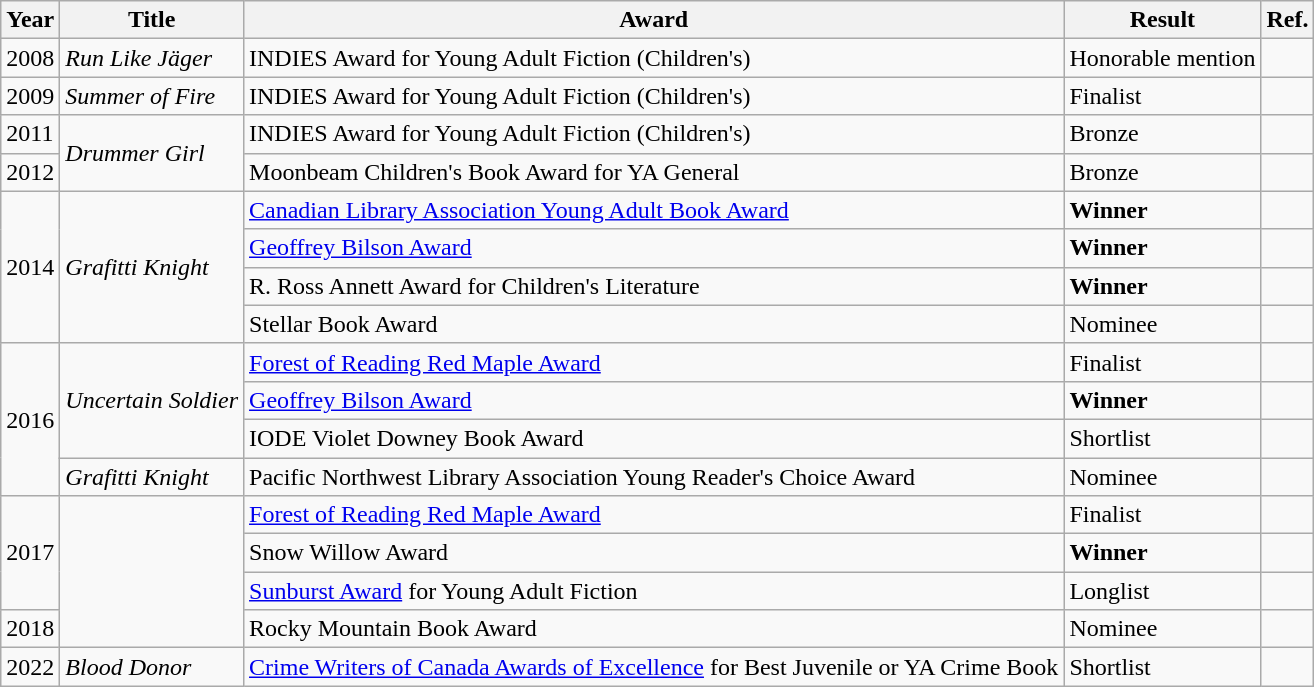<table class="wikitable sortable mw-collapsible">
<tr>
<th>Year</th>
<th>Title</th>
<th>Award</th>
<th>Result</th>
<th>Ref.</th>
</tr>
<tr>
<td>2008</td>
<td><em>Run Like Jäger</em></td>
<td>INDIES Award for Young Adult Fiction (Children's)</td>
<td>Honorable mention</td>
<td></td>
</tr>
<tr>
<td>2009</td>
<td><em>Summer of Fire</em></td>
<td>INDIES Award for Young Adult Fiction (Children's)</td>
<td>Finalist</td>
<td></td>
</tr>
<tr>
<td>2011</td>
<td rowspan="2"><em>Drummer Girl</em></td>
<td>INDIES Award for Young Adult Fiction (Children's)</td>
<td>Bronze</td>
<td></td>
</tr>
<tr>
<td>2012</td>
<td>Moonbeam Children's Book Award for YA General</td>
<td>Bronze</td>
<td></td>
</tr>
<tr>
<td rowspan="4">2014</td>
<td rowspan="4"><em>Grafitti Knight</em></td>
<td><a href='#'>Canadian Library Association Young Adult Book Award</a></td>
<td><strong>Winner</strong></td>
<td></td>
</tr>
<tr>
<td><a href='#'>Geoffrey Bilson Award</a></td>
<td><strong>Winner</strong></td>
<td></td>
</tr>
<tr>
<td>R. Ross Annett Award for Children's Literature</td>
<td><strong>Winner</strong></td>
<td></td>
</tr>
<tr>
<td>Stellar Book Award</td>
<td>Nominee</td>
<td></td>
</tr>
<tr>
<td rowspan="4">2016</td>
<td rowspan="3"><em>Uncertain Soldier</em></td>
<td><a href='#'>Forest of Reading Red Maple Award</a></td>
<td>Finalist</td>
<td></td>
</tr>
<tr>
<td><a href='#'>Geoffrey Bilson Award</a></td>
<td><strong>Winner</strong></td>
<td></td>
</tr>
<tr>
<td>IODE Violet Downey Book Award</td>
<td>Shortlist</td>
<td></td>
</tr>
<tr>
<td><em>Grafitti Knight</em></td>
<td>Pacific Northwest Library Association Young Reader's Choice Award</td>
<td>Nominee</td>
<td></td>
</tr>
<tr>
<td rowspan="3">2017</td>
<td rowspan="4"><em></em></td>
<td><a href='#'>Forest of Reading Red Maple Award</a></td>
<td>Finalist</td>
<td></td>
</tr>
<tr>
<td>Snow Willow Award</td>
<td><strong>Winner</strong></td>
<td></td>
</tr>
<tr>
<td><a href='#'>Sunburst Award</a> for Young Adult Fiction</td>
<td>Longlist</td>
<td></td>
</tr>
<tr>
<td>2018</td>
<td>Rocky Mountain Book Award</td>
<td>Nominee</td>
<td></td>
</tr>
<tr>
<td>2022</td>
<td><em>Blood Donor</em></td>
<td><a href='#'>Crime Writers of Canada Awards of Excellence</a> for Best Juvenile or YA Crime Book</td>
<td>Shortlist</td>
<td></td>
</tr>
</table>
